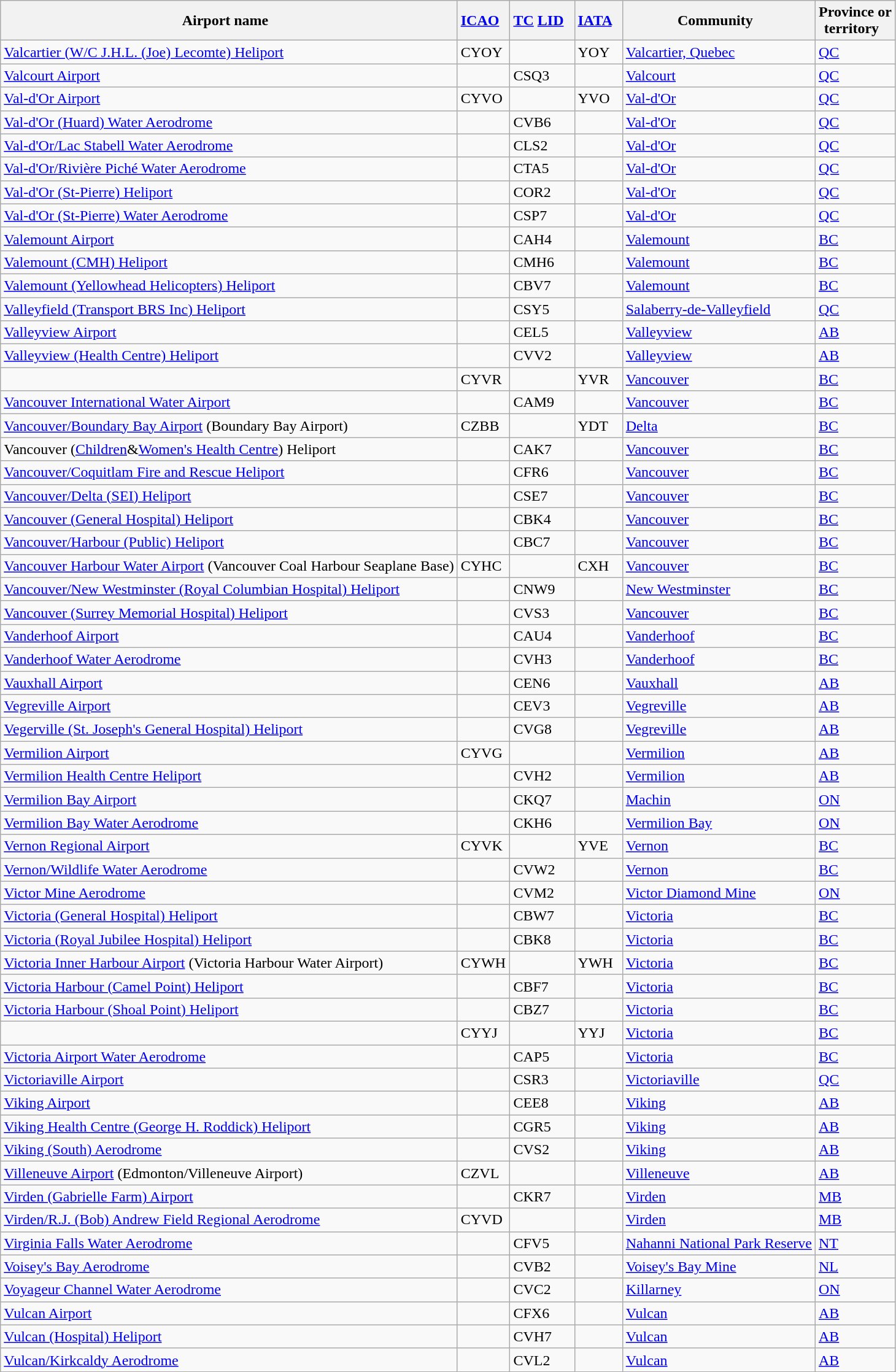<table class="wikitable sortable" style="width:auto;">
<tr>
<th width="*">Airport name  </th>
<th width="*"><a href='#'>ICAO</a>  </th>
<th width="*"><a href='#'>TC</a> <a href='#'>LID</a>  </th>
<th width="*"><a href='#'>IATA</a>  </th>
<th width="*">Community  </th>
<th width="*">Province or<br>territory  </th>
</tr>
<tr>
<td><a href='#'>Valcartier (W/C J.H.L. (Joe) Lecomte) Heliport</a></td>
<td>CYOY</td>
<td></td>
<td>YOY</td>
<td><a href='#'>Valcartier, Quebec</a></td>
<td><a href='#'>QC</a></td>
</tr>
<tr>
<td><a href='#'>Valcourt Airport</a></td>
<td></td>
<td>CSQ3</td>
<td></td>
<td><a href='#'>Valcourt</a></td>
<td><a href='#'>QC</a></td>
</tr>
<tr>
<td><a href='#'>Val-d'Or Airport</a></td>
<td>CYVO</td>
<td></td>
<td>YVO</td>
<td><a href='#'>Val-d'Or</a></td>
<td><a href='#'>QC</a></td>
</tr>
<tr>
<td><a href='#'>Val-d'Or (Huard) Water Aerodrome</a></td>
<td></td>
<td>CVB6</td>
<td></td>
<td><a href='#'>Val-d'Or</a></td>
<td><a href='#'>QC</a></td>
</tr>
<tr>
<td><a href='#'>Val-d'Or/Lac Stabell Water Aerodrome</a></td>
<td></td>
<td>CLS2</td>
<td></td>
<td><a href='#'>Val-d'Or</a></td>
<td><a href='#'>QC</a></td>
</tr>
<tr>
<td><a href='#'>Val-d'Or/Rivière Piché Water Aerodrome</a></td>
<td></td>
<td>CTA5</td>
<td></td>
<td><a href='#'>Val-d'Or</a></td>
<td><a href='#'>QC</a></td>
</tr>
<tr>
<td><a href='#'>Val-d'Or (St-Pierre) Heliport</a></td>
<td></td>
<td>COR2</td>
<td></td>
<td><a href='#'>Val-d'Or</a></td>
<td><a href='#'>QC</a></td>
</tr>
<tr>
<td><a href='#'>Val-d'Or (St-Pierre) Water Aerodrome</a></td>
<td></td>
<td>CSP7</td>
<td></td>
<td><a href='#'>Val-d'Or</a></td>
<td><a href='#'>QC</a></td>
</tr>
<tr>
<td><a href='#'>Valemount Airport</a></td>
<td></td>
<td>CAH4</td>
<td></td>
<td><a href='#'>Valemount</a></td>
<td><a href='#'>BC</a></td>
</tr>
<tr>
<td><a href='#'>Valemount (CMH) Heliport</a></td>
<td></td>
<td>CMH6</td>
<td></td>
<td><a href='#'>Valemount</a></td>
<td><a href='#'>BC</a></td>
</tr>
<tr>
<td><a href='#'>Valemount (Yellowhead Helicopters) Heliport</a></td>
<td></td>
<td>CBV7</td>
<td></td>
<td><a href='#'>Valemount</a></td>
<td><a href='#'>BC</a></td>
</tr>
<tr>
<td><a href='#'>Valleyfield (Transport BRS Inc) Heliport</a></td>
<td></td>
<td>CSY5</td>
<td></td>
<td><a href='#'>Salaberry-de-Valleyfield</a></td>
<td><a href='#'>QC</a></td>
</tr>
<tr>
<td><a href='#'>Valleyview Airport</a></td>
<td></td>
<td>CEL5</td>
<td></td>
<td><a href='#'>Valleyview</a></td>
<td><a href='#'>AB</a></td>
</tr>
<tr>
<td><a href='#'>Valleyview (Health Centre) Heliport</a></td>
<td></td>
<td>CVV2</td>
<td></td>
<td><a href='#'>Valleyview</a></td>
<td><a href='#'>AB</a></td>
</tr>
<tr>
<td></td>
<td>CYVR</td>
<td></td>
<td>YVR</td>
<td><a href='#'>Vancouver</a></td>
<td><a href='#'>BC</a></td>
</tr>
<tr>
<td><a href='#'>Vancouver International Water Airport</a></td>
<td></td>
<td>CAM9</td>
<td></td>
<td><a href='#'>Vancouver</a></td>
<td><a href='#'>BC</a></td>
</tr>
<tr>
<td><a href='#'>Vancouver/Boundary Bay Airport</a> (Boundary Bay Airport)</td>
<td>CZBB</td>
<td></td>
<td>YDT</td>
<td><a href='#'>Delta</a></td>
<td><a href='#'>BC</a></td>
</tr>
<tr>
<td>Vancouver (<a href='#'>Children</a>&<a href='#'>Women's Health Centre</a>) Heliport</td>
<td></td>
<td>CAK7</td>
<td></td>
<td><a href='#'>Vancouver</a></td>
<td><a href='#'>BC</a></td>
</tr>
<tr>
<td><a href='#'>Vancouver/Coquitlam Fire and Rescue Heliport</a></td>
<td></td>
<td>CFR6</td>
<td></td>
<td><a href='#'>Vancouver</a></td>
<td><a href='#'>BC</a></td>
</tr>
<tr>
<td><a href='#'>Vancouver/Delta (SEI) Heliport</a></td>
<td></td>
<td>CSE7</td>
<td></td>
<td><a href='#'>Vancouver</a></td>
<td><a href='#'>BC</a></td>
</tr>
<tr>
<td><a href='#'>Vancouver (General Hospital) Heliport</a></td>
<td></td>
<td>CBK4</td>
<td></td>
<td><a href='#'>Vancouver</a></td>
<td><a href='#'>BC</a></td>
</tr>
<tr>
<td><a href='#'>Vancouver/Harbour (Public) Heliport</a></td>
<td></td>
<td>CBC7</td>
<td></td>
<td><a href='#'>Vancouver</a></td>
<td><a href='#'>BC</a></td>
</tr>
<tr>
<td><a href='#'>Vancouver Harbour Water Airport</a> (Vancouver Coal Harbour Seaplane Base)</td>
<td>CYHC</td>
<td></td>
<td>CXH</td>
<td><a href='#'>Vancouver</a></td>
<td><a href='#'>BC</a></td>
</tr>
<tr>
<td><a href='#'>Vancouver/New Westminster (Royal Columbian Hospital) Heliport</a></td>
<td></td>
<td>CNW9</td>
<td></td>
<td><a href='#'>New Westminster</a></td>
<td><a href='#'>BC</a></td>
</tr>
<tr>
<td><a href='#'>Vancouver (Surrey Memorial Hospital) Heliport</a></td>
<td></td>
<td>CVS3</td>
<td></td>
<td><a href='#'>Vancouver</a></td>
<td><a href='#'>BC</a></td>
</tr>
<tr>
<td><a href='#'>Vanderhoof Airport</a></td>
<td></td>
<td>CAU4</td>
<td></td>
<td><a href='#'>Vanderhoof</a></td>
<td><a href='#'>BC</a></td>
</tr>
<tr>
<td><a href='#'>Vanderhoof Water Aerodrome</a></td>
<td></td>
<td>CVH3</td>
<td></td>
<td><a href='#'>Vanderhoof</a></td>
<td><a href='#'>BC</a></td>
</tr>
<tr>
<td><a href='#'>Vauxhall Airport</a></td>
<td></td>
<td>CEN6</td>
<td></td>
<td><a href='#'>Vauxhall</a></td>
<td><a href='#'>AB</a></td>
</tr>
<tr>
<td><a href='#'>Vegreville Airport</a></td>
<td></td>
<td>CEV3</td>
<td></td>
<td><a href='#'>Vegreville</a></td>
<td><a href='#'>AB</a></td>
</tr>
<tr>
<td><a href='#'>Vegerville (St. Joseph's General Hospital) Heliport</a></td>
<td></td>
<td>CVG8</td>
<td></td>
<td><a href='#'>Vegreville</a></td>
<td><a href='#'>AB</a></td>
</tr>
<tr>
<td><a href='#'>Vermilion Airport</a></td>
<td>CYVG</td>
<td></td>
<td></td>
<td><a href='#'>Vermilion</a></td>
<td><a href='#'>AB</a></td>
</tr>
<tr>
<td><a href='#'>Vermilion Health Centre Heliport</a></td>
<td></td>
<td>CVH2</td>
<td></td>
<td><a href='#'>Vermilion</a></td>
<td><a href='#'>AB</a></td>
</tr>
<tr>
<td><a href='#'>Vermilion Bay Airport</a></td>
<td></td>
<td>CKQ7</td>
<td></td>
<td><a href='#'>Machin</a></td>
<td><a href='#'>ON</a></td>
</tr>
<tr>
<td><a href='#'>Vermilion Bay Water Aerodrome</a></td>
<td></td>
<td>CKH6</td>
<td></td>
<td><a href='#'>Vermilion Bay</a></td>
<td><a href='#'>ON</a></td>
</tr>
<tr>
<td><a href='#'>Vernon Regional Airport</a></td>
<td>CYVK</td>
<td></td>
<td>YVE</td>
<td><a href='#'>Vernon</a></td>
<td><a href='#'>BC</a></td>
</tr>
<tr>
<td><a href='#'>Vernon/Wildlife Water Aerodrome</a></td>
<td></td>
<td>CVW2</td>
<td></td>
<td><a href='#'>Vernon</a></td>
<td><a href='#'>BC</a></td>
</tr>
<tr>
<td><a href='#'>Victor Mine Aerodrome</a></td>
<td></td>
<td>CVM2</td>
<td></td>
<td><a href='#'>Victor Diamond Mine</a></td>
<td><a href='#'>ON</a></td>
</tr>
<tr>
<td><a href='#'>Victoria (General Hospital) Heliport</a></td>
<td></td>
<td>CBW7</td>
<td></td>
<td><a href='#'>Victoria</a></td>
<td><a href='#'>BC</a></td>
</tr>
<tr>
<td><a href='#'>Victoria (Royal Jubilee Hospital) Heliport</a></td>
<td></td>
<td>CBK8</td>
<td></td>
<td><a href='#'>Victoria</a></td>
<td><a href='#'>BC</a></td>
</tr>
<tr>
<td><a href='#'>Victoria Inner Harbour Airport</a> (Victoria Harbour Water Airport)</td>
<td>CYWH</td>
<td></td>
<td>YWH</td>
<td><a href='#'>Victoria</a></td>
<td><a href='#'>BC</a></td>
</tr>
<tr>
<td><a href='#'>Victoria Harbour (Camel Point) Heliport</a></td>
<td></td>
<td>CBF7</td>
<td></td>
<td><a href='#'>Victoria</a></td>
<td><a href='#'>BC</a></td>
</tr>
<tr>
<td><a href='#'>Victoria Harbour (Shoal Point) Heliport</a></td>
<td></td>
<td>CBZ7</td>
<td></td>
<td><a href='#'>Victoria</a></td>
<td><a href='#'>BC</a></td>
</tr>
<tr>
<td></td>
<td>CYYJ</td>
<td></td>
<td>YYJ</td>
<td><a href='#'>Victoria</a></td>
<td><a href='#'>BC</a></td>
</tr>
<tr>
<td><a href='#'>Victoria Airport Water Aerodrome</a></td>
<td></td>
<td>CAP5</td>
<td></td>
<td><a href='#'>Victoria</a></td>
<td><a href='#'>BC</a></td>
</tr>
<tr>
<td><a href='#'>Victoriaville Airport</a></td>
<td></td>
<td>CSR3</td>
<td></td>
<td><a href='#'>Victoriaville</a></td>
<td><a href='#'>QC</a></td>
</tr>
<tr>
<td><a href='#'>Viking Airport</a></td>
<td></td>
<td>CEE8</td>
<td></td>
<td><a href='#'>Viking</a></td>
<td><a href='#'>AB</a></td>
</tr>
<tr>
<td><a href='#'>Viking Health Centre (George H. Roddick) Heliport</a></td>
<td></td>
<td>CGR5</td>
<td></td>
<td><a href='#'>Viking</a></td>
<td><a href='#'>AB</a></td>
</tr>
<tr>
<td><a href='#'>Viking (South) Aerodrome</a></td>
<td></td>
<td>CVS2</td>
<td></td>
<td><a href='#'>Viking</a></td>
<td><a href='#'>AB</a></td>
</tr>
<tr>
<td><a href='#'>Villeneuve Airport</a> (Edmonton/Villeneuve Airport)</td>
<td>CZVL</td>
<td></td>
<td></td>
<td><a href='#'>Villeneuve</a></td>
<td><a href='#'>AB</a></td>
</tr>
<tr>
<td><a href='#'>Virden (Gabrielle Farm) Airport</a></td>
<td></td>
<td>CKR7</td>
<td></td>
<td><a href='#'>Virden</a></td>
<td><a href='#'>MB</a></td>
</tr>
<tr>
<td><a href='#'>Virden/R.J. (Bob) Andrew Field Regional Aerodrome</a></td>
<td>CYVD</td>
<td></td>
<td></td>
<td><a href='#'>Virden</a></td>
<td><a href='#'>MB</a></td>
</tr>
<tr>
<td><a href='#'>Virginia Falls Water Aerodrome</a></td>
<td></td>
<td>CFV5</td>
<td></td>
<td><a href='#'>Nahanni National Park Reserve</a></td>
<td><a href='#'>NT</a></td>
</tr>
<tr>
<td><a href='#'>Voisey's Bay Aerodrome</a></td>
<td></td>
<td>CVB2</td>
<td></td>
<td><a href='#'>Voisey's Bay Mine</a></td>
<td><a href='#'>NL</a></td>
</tr>
<tr>
<td><a href='#'>Voyageur Channel Water Aerodrome</a></td>
<td></td>
<td>CVC2</td>
<td></td>
<td><a href='#'>Killarney</a></td>
<td><a href='#'>ON</a></td>
</tr>
<tr>
<td><a href='#'>Vulcan Airport</a></td>
<td></td>
<td>CFX6</td>
<td></td>
<td><a href='#'>Vulcan</a></td>
<td><a href='#'>AB</a></td>
</tr>
<tr>
<td><a href='#'>Vulcan (Hospital) Heliport</a></td>
<td></td>
<td>CVH7</td>
<td></td>
<td><a href='#'>Vulcan</a></td>
<td><a href='#'>AB</a></td>
</tr>
<tr>
<td><a href='#'>Vulcan/Kirkcaldy Aerodrome</a></td>
<td></td>
<td>CVL2</td>
<td></td>
<td><a href='#'>Vulcan</a></td>
<td><a href='#'>AB</a></td>
</tr>
</table>
